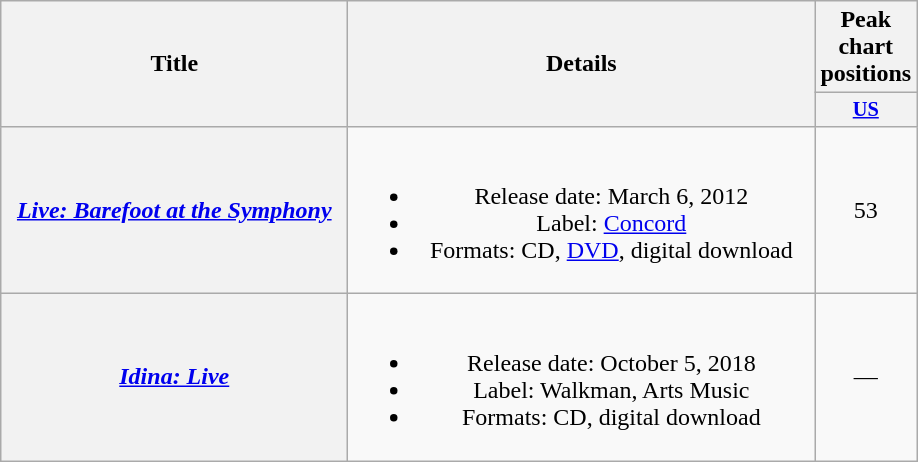<table class="wikitable plainrowheaders" style="text-align:center;">
<tr>
<th rowspan="2" style="width:14em;">Title</th>
<th rowspan="2" style="width:19em;">Details</th>
<th colspan="1">Peak chart<br>positions</th>
</tr>
<tr>
<th scope="col" style="width:3em;font-size:85%;"><a href='#'>US</a><br></th>
</tr>
<tr>
<th scope="row"><em><a href='#'>Live: Barefoot at the Symphony</a></em></th>
<td><br><ul><li>Release date: March 6, 2012</li><li>Label: <a href='#'>Concord</a></li><li>Formats: CD, <a href='#'>DVD</a>, digital download</li></ul></td>
<td>53</td>
</tr>
<tr>
<th scope="row"><em><a href='#'>Idina: Live</a></em></th>
<td><br><ul><li>Release date: October 5, 2018</li><li>Label: Walkman, Arts Music</li><li>Formats: CD, digital download</li></ul></td>
<td>—</td>
</tr>
</table>
